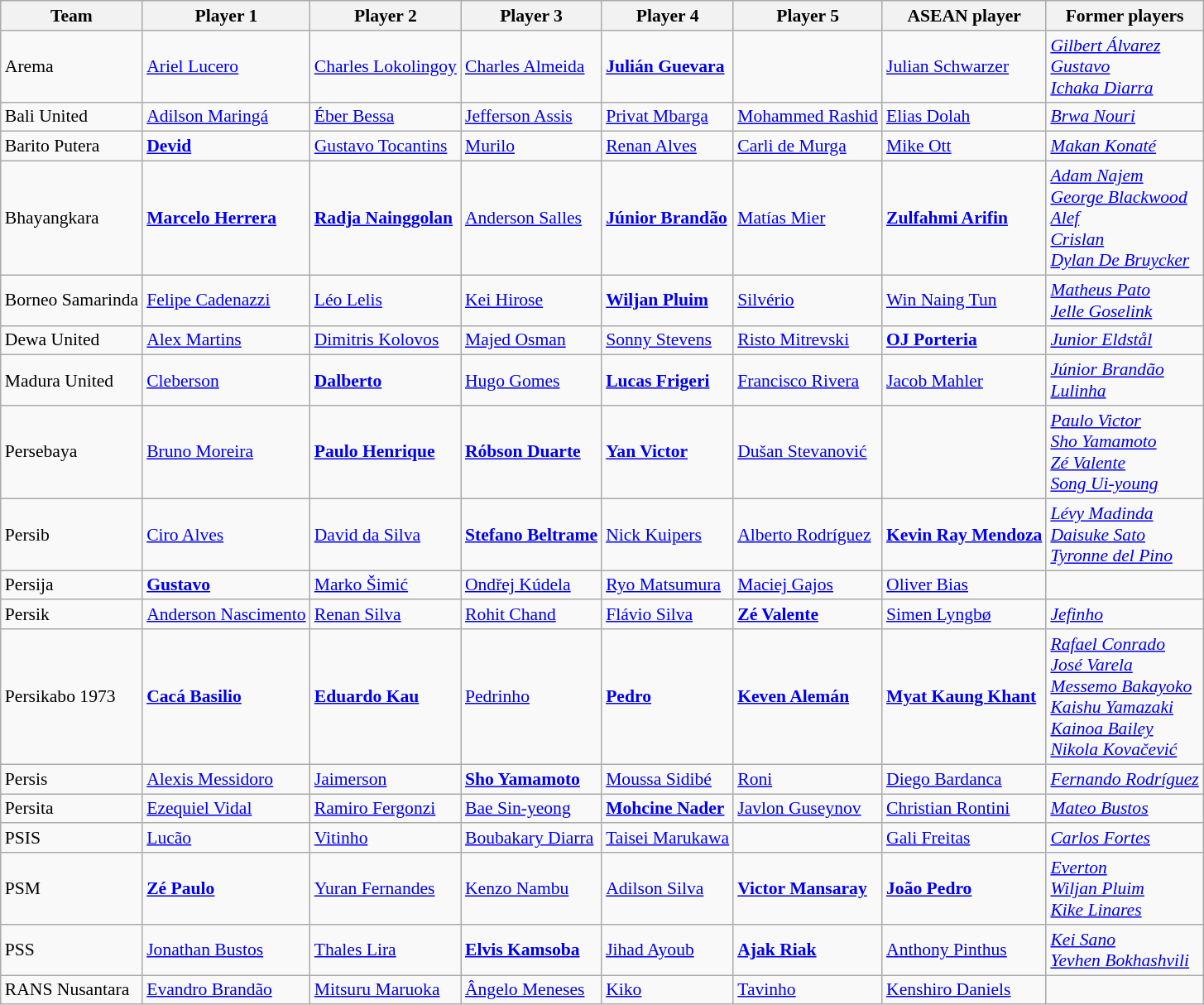<table class="wikitable sortable" style="font-size:90%;">
<tr>
<th>Team</th>
<th>Player 1</th>
<th>Player 2</th>
<th>Player 3</th>
<th>Player 4</th>
<th>Player 5</th>
<th>ASEAN player</th>
<th>Former players</th>
</tr>
<tr>
<td>Arema</td>
<td> <a href='#'>Ariel Lucero</a></td>
<td> <a href='#'>Charles Lokolingoy</a></td>
<td> <a href='#'>Charles Almeida</a></td>
<td> <strong><a href='#'>Julián Guevara</a></strong></td>
<td></td>
<td> <a href='#'>Julian Schwarzer</a></td>
<td> <em><a href='#'>Gilbert Álvarez</a></em><br> <em><a href='#'>Gustavo</a></em><br> <em><a href='#'>Ichaka Diarra</a></em></td>
</tr>
<tr>
<td>Bali United</td>
<td> <a href='#'>Adilson Maringá</a></td>
<td> <a href='#'>Éber Bessa</a></td>
<td> <a href='#'>Jefferson Assis</a></td>
<td> <a href='#'>Privat Mbarga</a></td>
<td> <a href='#'>Mohammed Rashid</a></td>
<td> <a href='#'>Elias Dolah</a></td>
<td> <em><a href='#'>Brwa Nouri</a></em></td>
</tr>
<tr>
<td>Barito Putera</td>
<td> <strong><a href='#'>Devid</a></strong></td>
<td> <a href='#'>Gustavo Tocantins</a></td>
<td> <a href='#'>Murilo</a></td>
<td> <a href='#'>Renan Alves</a></td>
<td> <a href='#'>Carli de Murga</a></td>
<td> <a href='#'>Mike Ott</a></td>
<td> <em><a href='#'>Makan Konaté</a></em></td>
</tr>
<tr>
<td>Bhayangkara</td>
<td> <strong><a href='#'>Marcelo Herrera</a></strong></td>
<td> <strong><a href='#'>Radja Nainggolan</a></strong></td>
<td> <a href='#'>Anderson Salles</a></td>
<td> <strong><a href='#'>Júnior Brandão</a></strong></td>
<td> <a href='#'>Matías Mier</a></td>
<td> <strong><a href='#'>Zulfahmi Arifin</a></strong></td>
<td> <em><a href='#'>Adam Najem</a></em><br> <em><a href='#'>George Blackwood</a></em><br> <em><a href='#'>Alef</a></em><br> <em><a href='#'>Crislan</a></em><br> <em><a href='#'>Dylan De Bruycker</a></em></td>
</tr>
<tr>
<td>Borneo Samarinda</td>
<td> <a href='#'>Felipe Cadenazzi</a></td>
<td> <a href='#'>Léo Lelis</a></td>
<td> <a href='#'>Kei Hirose</a></td>
<td> <strong><a href='#'>Wiljan Pluim</a></strong></td>
<td> <a href='#'>Silvério</a></td>
<td> <a href='#'>Win Naing Tun</a></td>
<td> <em><a href='#'>Matheus Pato</a></em><br> <em><a href='#'>Jelle Goselink</a></em></td>
</tr>
<tr>
<td>Dewa United</td>
<td> <a href='#'>Alex Martins</a></td>
<td> <a href='#'>Dimitris Kolovos</a></td>
<td> <a href='#'>Majed Osman</a></td>
<td> <a href='#'>Sonny Stevens</a></td>
<td> <a href='#'>Risto Mitrevski</a></td>
<td> <strong><a href='#'>OJ Porteria</a></strong></td>
<td> <em><a href='#'>Junior Eldstål</a></em></td>
</tr>
<tr>
<td>Madura United</td>
<td> <a href='#'>Cleberson</a></td>
<td> <strong><a href='#'>Dalberto</a></strong></td>
<td> <a href='#'>Hugo Gomes</a></td>
<td> <strong><a href='#'>Lucas Frigeri</a></strong></td>
<td> <a href='#'>Francisco Rivera</a></td>
<td> <a href='#'>Jacob Mahler</a></td>
<td> <em><a href='#'>Júnior Brandão</a></em><br> <em><a href='#'>Lulinha</a></em></td>
</tr>
<tr>
<td>Persebaya</td>
<td> <a href='#'>Bruno Moreira</a></td>
<td> <strong><a href='#'>Paulo Henrique</a></strong></td>
<td> <strong><a href='#'>Róbson Duarte</a></strong></td>
<td> <strong><a href='#'>Yan Victor</a></strong></td>
<td> <a href='#'>Dušan Stevanović</a></td>
<td></td>
<td> <em><a href='#'>Paulo Victor</a></em><br> <em><a href='#'>Sho Yamamoto</a></em><br> <em><a href='#'>Zé Valente</a></em><br> <em><a href='#'>Song Ui-young</a></em></td>
</tr>
<tr>
<td>Persib</td>
<td> <a href='#'>Ciro Alves</a></td>
<td> <a href='#'>David da Silva</a></td>
<td> <strong><a href='#'>Stefano Beltrame</a></strong></td>
<td> <a href='#'>Nick Kuipers</a></td>
<td> <a href='#'>Alberto Rodríguez</a></td>
<td> <strong><a href='#'>Kevin Ray Mendoza</a></strong></td>
<td> <em><a href='#'>Lévy Madinda</a></em><br> <em><a href='#'>Daisuke Sato</a></em><br> <em><a href='#'>Tyronne del Pino</a></em></td>
</tr>
<tr>
<td>Persija</td>
<td> <strong><a href='#'>Gustavo</a></strong></td>
<td> <a href='#'>Marko Šimić</a></td>
<td> <a href='#'>Ondřej Kúdela</a></td>
<td> <a href='#'>Ryo Matsumura</a></td>
<td> <a href='#'>Maciej Gajos</a></td>
<td> <a href='#'>Oliver Bias</a></td>
<td></td>
</tr>
<tr>
<td>Persik</td>
<td> <a href='#'>Anderson Nascimento</a></td>
<td> <a href='#'>Renan Silva</a></td>
<td> <a href='#'>Rohit Chand</a></td>
<td> <a href='#'>Flávio Silva</a></td>
<td> <strong><a href='#'>Zé Valente</a></strong></td>
<td> <a href='#'>Simen Lyngbø</a></td>
<td> <em><a href='#'>Jefinho</a></em></td>
</tr>
<tr>
<td>Persikabo 1973</td>
<td> <strong><a href='#'>Cacá Basilio</a></strong></td>
<td> <strong><a href='#'>Eduardo Kau</a></strong></td>
<td> <a href='#'>Pedrinho</a></td>
<td> <strong><a href='#'>Pedro</a></strong></td>
<td> <strong><a href='#'>Keven Alemán</a></strong></td>
<td> <strong><a href='#'>Myat Kaung Khant</a></strong></td>
<td> <em><a href='#'>Rafael Conrado</a></em><br> <em><a href='#'>José Varela</a></em><br> <em><a href='#'>Messemo Bakayoko</a></em><br> <em><a href='#'>Kaishu Yamazaki</a></em><br> <em><a href='#'>Kainoa Bailey</a></em><br> <em><a href='#'>Nikola Kovačević</a></em></td>
</tr>
<tr>
<td>Persis</td>
<td> <a href='#'>Alexis Messidoro</a></td>
<td> <a href='#'>Jaimerson</a></td>
<td> <strong><a href='#'>Sho Yamamoto</a></strong></td>
<td> <a href='#'>Moussa Sidibé</a></td>
<td> <a href='#'>Roni</a></td>
<td> <a href='#'>Diego Bardanca</a></td>
<td> <em><a href='#'>Fernando Rodríguez</a></em></td>
</tr>
<tr>
<td>Persita</td>
<td> <a href='#'>Ezequiel Vidal</a></td>
<td> <a href='#'>Ramiro Fergonzi</a></td>
<td> <a href='#'>Bae Sin-yeong</a></td>
<td> <strong><a href='#'>Mohcine Nader</a></strong></td>
<td> <a href='#'>Javlon Guseynov</a></td>
<td> <a href='#'>Christian Rontini</a></td>
<td> <em><a href='#'>Mateo Bustos</a></em></td>
</tr>
<tr>
<td>PSIS</td>
<td> <a href='#'>Lucão</a></td>
<td> <a href='#'>Vitinho</a></td>
<td> <a href='#'>Boubakary Diarra</a></td>
<td> <a href='#'>Taisei Marukawa</a></td>
<td></td>
<td> <a href='#'>Gali Freitas</a></td>
<td> <em><a href='#'>Carlos Fortes</a></em></td>
</tr>
<tr>
<td>PSM</td>
<td> <strong><a href='#'>Zé Paulo</a></strong></td>
<td> <a href='#'>Yuran Fernandes</a></td>
<td> <a href='#'>Kenzo Nambu</a></td>
<td> <a href='#'>Adilson Silva</a></td>
<td> <strong><a href='#'>Victor Mansaray</a></strong></td>
<td> <strong><a href='#'>João Pedro</a></strong></td>
<td> <em><a href='#'>Everton</a></em><br> <em><a href='#'>Wiljan Pluim</a></em><br> <em><a href='#'>Kike Linares</a></em></td>
</tr>
<tr>
<td>PSS</td>
<td> <a href='#'>Jonathan Bustos</a></td>
<td> <a href='#'>Thales Lira</a></td>
<td> <strong><a href='#'>Elvis Kamsoba</a></strong></td>
<td> <a href='#'>Jihad Ayoub</a></td>
<td> <strong><a href='#'>Ajak Riak</a></strong></td>
<td> <a href='#'>Anthony Pinthus</a></td>
<td> <em><a href='#'>Kei Sano</a></em><br> <em><a href='#'>Yevhen Bokhashvili</a></em></td>
</tr>
<tr>
<td>RANS Nusantara</td>
<td> <a href='#'>Evandro Brandão</a></td>
<td> <a href='#'>Mitsuru Maruoka</a></td>
<td> <a href='#'>Ângelo Meneses</a></td>
<td> <a href='#'>Kiko</a></td>
<td> <a href='#'>Tavinho</a></td>
<td> <a href='#'>Kenshiro Daniels</a></td>
<td></td>
</tr>
</table>
